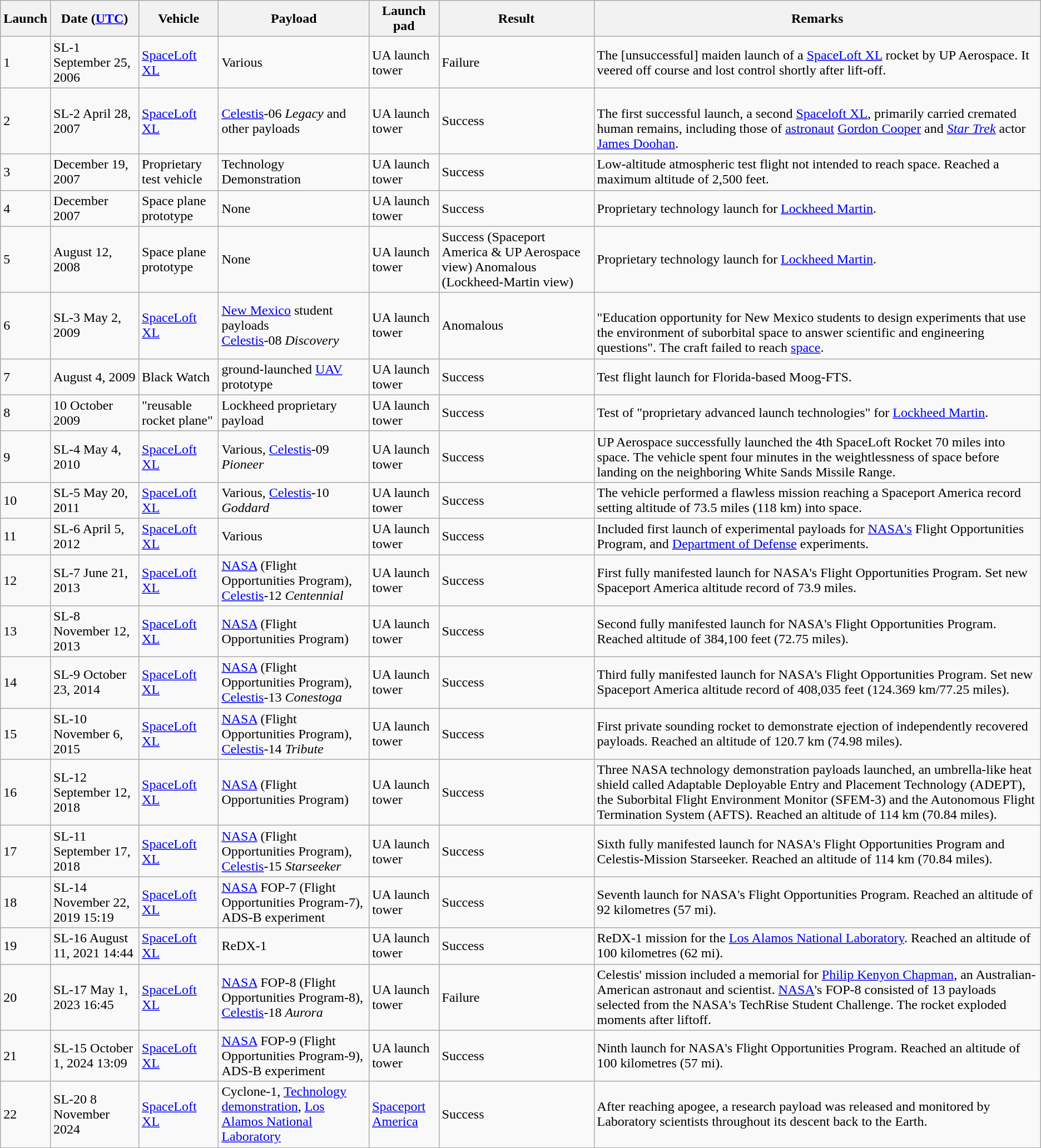<table class="wikitable">
<tr>
<th>Launch</th>
<th>Date (<a href='#'>UTC</a>)</th>
<th>Vehicle</th>
<th>Payload</th>
<th>Launch pad</th>
<th>Result</th>
<th>Remarks</th>
</tr>
<tr>
<td>1</td>
<td>SL-1 September 25, 2006</td>
<td><a href='#'>SpaceLoft XL</a></td>
<td>Various</td>
<td>UA launch tower</td>
<td>Failure</td>
<td>The [unsuccessful] maiden launch of a <a href='#'>SpaceLoft XL</a> rocket by UP Aerospace. It veered off course and lost control shortly after lift-off.</td>
</tr>
<tr>
<td>2</td>
<td>SL-2 April 28, 2007</td>
<td><a href='#'>SpaceLoft XL</a></td>
<td><a href='#'>Celestis</a>-06 <em>Legacy</em> and other payloads</td>
<td>UA launch tower</td>
<td>Success</td>
<td><br>The first successful launch, a second <a href='#'>Spaceloft XL</a>, primarily carried cremated human remains, including those of <a href='#'>astronaut</a> <a href='#'>Gordon Cooper</a> and <em><a href='#'>Star Trek</a></em> actor <a href='#'>James Doohan</a>.</td>
</tr>
<tr>
<td>3</td>
<td>December 19, 2007</td>
<td>Proprietary test vehicle</td>
<td>Technology Demonstration</td>
<td>UA launch tower</td>
<td>Success</td>
<td>Low-altitude atmospheric test flight not intended to reach space. Reached a maximum altitude of 2,500 feet.</td>
</tr>
<tr>
<td>4</td>
<td>December 2007 </td>
<td>Space plane prototype</td>
<td>None</td>
<td>UA launch tower</td>
<td>Success</td>
<td>Proprietary technology launch for <a href='#'>Lockheed Martin</a>.</td>
</tr>
<tr>
<td>5</td>
<td>August 12, 2008 </td>
<td>Space plane prototype</td>
<td>None</td>
<td>UA launch tower</td>
<td>Success (Spaceport America & UP Aerospace view) Anomalous (Lockheed-Martin view)</td>
<td>Proprietary technology launch for <a href='#'>Lockheed Martin</a>.</td>
</tr>
<tr>
<td>6</td>
<td>SL-3 May 2, 2009 </td>
<td><a href='#'>SpaceLoft XL</a></td>
<td><a href='#'>New Mexico</a> student payloads<br><a href='#'>Celestis</a>-08 <em>Discovery</em></td>
<td>UA launch tower</td>
<td>Anomalous</td>
<td><br>"Education opportunity for New Mexico students to design experiments that use the environment of suborbital space to answer scientific and engineering questions". The craft failed to reach <a href='#'>space</a>.</td>
</tr>
<tr>
<td>7</td>
<td>August 4, 2009 </td>
<td>Black Watch</td>
<td>ground-launched <a href='#'>UAV</a> prototype </td>
<td>UA launch tower</td>
<td>Success</td>
<td>Test flight launch for Florida-based Moog-FTS.</td>
</tr>
<tr>
<td>8</td>
<td>10 October 2009</td>
<td>"reusable rocket plane"</td>
<td>Lockheed proprietary payload</td>
<td>UA launch tower</td>
<td>Success</td>
<td>Test of "proprietary advanced launch technologies" for <a href='#'>Lockheed Martin</a>.</td>
</tr>
<tr>
<td>9</td>
<td>SL-4 May 4, 2010</td>
<td><a href='#'>SpaceLoft XL</a></td>
<td>Various, <a href='#'>Celestis</a>-09 <em>Pioneer</em></td>
<td>UA launch tower</td>
<td>Success</td>
<td>UP Aerospace successfully launched the 4th SpaceLoft Rocket 70 miles into space. The vehicle spent four minutes in the weightlessness of space before landing on the neighboring White Sands Missile Range.</td>
</tr>
<tr>
<td>10</td>
<td>SL-5 May 20, 2011</td>
<td><a href='#'>SpaceLoft XL</a></td>
<td>Various, <a href='#'>Celestis</a>-10 <em>Goddard</em></td>
<td>UA launch tower</td>
<td>Success</td>
<td>The vehicle performed a flawless mission reaching a Spaceport America record setting altitude of 73.5 miles (118 km) into space.</td>
</tr>
<tr>
<td>11</td>
<td>SL-6 April 5, 2012</td>
<td><a href='#'>SpaceLoft XL</a></td>
<td>Various</td>
<td>UA launch tower</td>
<td>Success</td>
<td>Included first launch of experimental payloads for <a href='#'>NASA's</a> Flight Opportunities Program, and <a href='#'>Department of Defense</a> experiments.</td>
</tr>
<tr>
<td>12</td>
<td>SL-7 June 21, 2013</td>
<td><a href='#'>SpaceLoft XL</a></td>
<td><a href='#'>NASA</a> (Flight Opportunities Program), <a href='#'>Celestis</a>-12 <em>Centennial</em></td>
<td>UA launch tower</td>
<td>Success</td>
<td>First fully manifested launch for NASA's Flight Opportunities Program. Set new Spaceport America altitude record of 73.9 miles.</td>
</tr>
<tr>
<td>13</td>
<td>SL-8 November 12, 2013</td>
<td><a href='#'>SpaceLoft XL</a></td>
<td><a href='#'>NASA</a> (Flight Opportunities Program)</td>
<td>UA launch tower</td>
<td>Success</td>
<td>Second fully manifested launch for NASA's Flight Opportunities Program. Reached altitude of 384,100 feet (72.75 miles).</td>
</tr>
<tr>
<td>14</td>
<td>SL-9 October 23, 2014</td>
<td><a href='#'>SpaceLoft XL</a></td>
<td><a href='#'>NASA</a> (Flight Opportunities Program), <a href='#'>Celestis</a>-13 <em>Conestoga</em></td>
<td>UA launch tower</td>
<td>Success</td>
<td>Third fully manifested launch for NASA's Flight Opportunities Program. Set new Spaceport America altitude record of 408,035 feet (124.369 km/77.25 miles).</td>
</tr>
<tr>
<td>15</td>
<td>SL-10 November 6, 2015</td>
<td><a href='#'>SpaceLoft XL</a></td>
<td><a href='#'>NASA</a> (Flight Opportunities Program), <a href='#'>Celestis</a>-14 <em>Tribute</em></td>
<td>UA launch tower</td>
<td>Success</td>
<td>First private sounding rocket to demonstrate ejection of independently recovered payloads. Reached an altitude of 120.7 km (74.98 miles).</td>
</tr>
<tr>
<td>16</td>
<td>SL-12 September 12, 2018</td>
<td><a href='#'>SpaceLoft XL</a></td>
<td><a href='#'>NASA</a> (Flight Opportunities Program)</td>
<td>UA launch tower</td>
<td>Success</td>
<td>Three NASA technology demonstration payloads launched, an umbrella-like heat shield called Adaptable Deployable Entry and Placement Technology (ADEPT), the Suborbital Flight Environment Monitor (SFEM-3) and the Autonomous Flight Termination System (AFTS). Reached an altitude of 114 km (70.84 miles).</td>
</tr>
<tr>
<td>17</td>
<td>SL-11 September 17, 2018</td>
<td><a href='#'>SpaceLoft XL</a></td>
<td><a href='#'>NASA</a> (Flight Opportunities Program), <a href='#'>Celestis</a>-15 <em>Starseeker</em></td>
<td>UA launch tower</td>
<td>Success</td>
<td>Sixth fully manifested launch for NASA's Flight Opportunities Program and Celestis-Mission Starseeker. Reached an altitude of 114 km (70.84 miles).</td>
</tr>
<tr>
<td>18</td>
<td>SL-14 November 22, 2019 15:19</td>
<td><a href='#'>SpaceLoft XL</a></td>
<td><a href='#'>NASA</a> FOP-7 (Flight Opportunities Program-7), ADS-B experiment</td>
<td>UA launch tower</td>
<td>Success</td>
<td>Seventh launch for NASA's Flight Opportunities Program. Reached an altitude of 92 kilometres (57 mi).</td>
</tr>
<tr>
<td>19</td>
<td>SL-16 August 11, 2021 14:44</td>
<td><a href='#'>SpaceLoft XL</a></td>
<td>ReDX-1</td>
<td>UA launch tower</td>
<td>Success</td>
<td>ReDX-1 mission for the <a href='#'>Los Alamos National Laboratory</a>. Reached an altitude of 100 kilometres (62 mi).</td>
</tr>
<tr>
<td>20</td>
<td>SL-17 May 1, 2023 16:45</td>
<td><a href='#'>SpaceLoft XL</a></td>
<td><a href='#'>NASA</a> FOP-8 (Flight Opportunities Program-8), <a href='#'>Celestis</a>-18 <em>Aurora</em></td>
<td>UA launch tower</td>
<td>Failure</td>
<td>Celestis' mission included a memorial for <a href='#'>Philip Kenyon Chapman</a>, an Australian-American astronaut and scientist. <a href='#'>NASA</a>'s FOP-8 consisted of 13 payloads selected from the NASA's TechRise Student Challenge. The rocket exploded moments after liftoff.</td>
</tr>
<tr>
<td>21</td>
<td>SL-15 October 1, 2024 13:09</td>
<td><a href='#'>SpaceLoft XL</a></td>
<td><a href='#'>NASA</a> FOP-9 (Flight Opportunities Program-9), ADS-B experiment</td>
<td>UA launch tower</td>
<td>Success</td>
<td>Ninth launch for NASA's Flight Opportunities Program. Reached an altitude of 100 kilometres (57 mi).</td>
</tr>
<tr>
<td>22</td>
<td>SL-20 8 November 2024</td>
<td><a href='#'>SpaceLoft XL</a></td>
<td>Cyclone-1, <a href='#'>Technology demonstration</a>, <a href='#'>Los Alamos National Laboratory</a></td>
<td><a href='#'>Spaceport America</a></td>
<td>Success</td>
<td>After reaching apogee, a research payload was released and monitored by Laboratory scientists throughout its descent back to the Earth.</td>
</tr>
</table>
